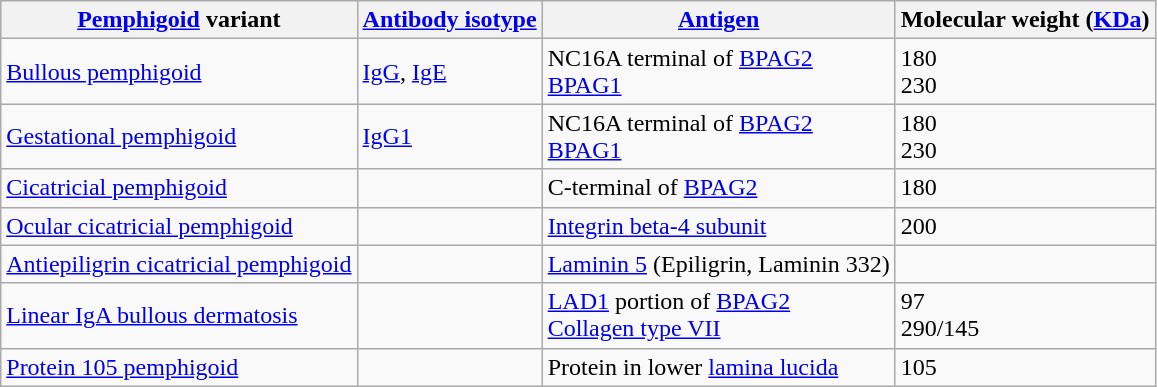<table class="wikitable">
<tr>
<th><a href='#'>Pemphigoid</a> variant</th>
<th><a href='#'>Antibody isotype</a></th>
<th><a href='#'>Antigen</a></th>
<th>Molecular weight (<a href='#'>KDa</a>)</th>
</tr>
<tr>
<td><a href='#'>Bullous pemphigoid</a></td>
<td><a href='#'>IgG</a>, <a href='#'>IgE</a></td>
<td>NC16A terminal of <a href='#'>BPAG2</a><br><a href='#'>BPAG1</a></td>
<td>180<br>230</td>
</tr>
<tr>
<td><a href='#'>Gestational pemphigoid</a></td>
<td><a href='#'>IgG1</a></td>
<td>NC16A terminal of <a href='#'>BPAG2</a><br><a href='#'>BPAG1</a></td>
<td>180<br>230</td>
</tr>
<tr>
<td><a href='#'>Cicatricial pemphigoid</a></td>
<td></td>
<td>C-terminal of <a href='#'>BPAG2</a></td>
<td>180</td>
</tr>
<tr>
<td><a href='#'>Ocular cicatricial pemphigoid</a></td>
<td></td>
<td><a href='#'>Integrin beta-4 subunit</a></td>
<td>200</td>
</tr>
<tr>
<td><a href='#'>Antiepiligrin cicatricial pemphigoid</a></td>
<td></td>
<td><a href='#'>Laminin 5</a> (Epiligrin, Laminin 332)</td>
<td></td>
</tr>
<tr>
<td><a href='#'>Linear IgA bullous dermatosis</a></td>
<td></td>
<td><a href='#'>LAD1</a> portion of <a href='#'>BPAG2</a><br><a href='#'>Collagen type VII</a><br></td>
<td>97<br>290/145</td>
</tr>
<tr>
<td><a href='#'>Protein 105 pemphigoid</a></td>
<td></td>
<td>Protein in lower <a href='#'>lamina lucida</a></td>
<td>105</td>
</tr>
</table>
